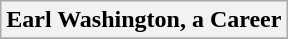<table class="wikitable">
<tr>
<th>Earl Washington, a Career</th>
</tr>
<tr>
</tr>
</table>
